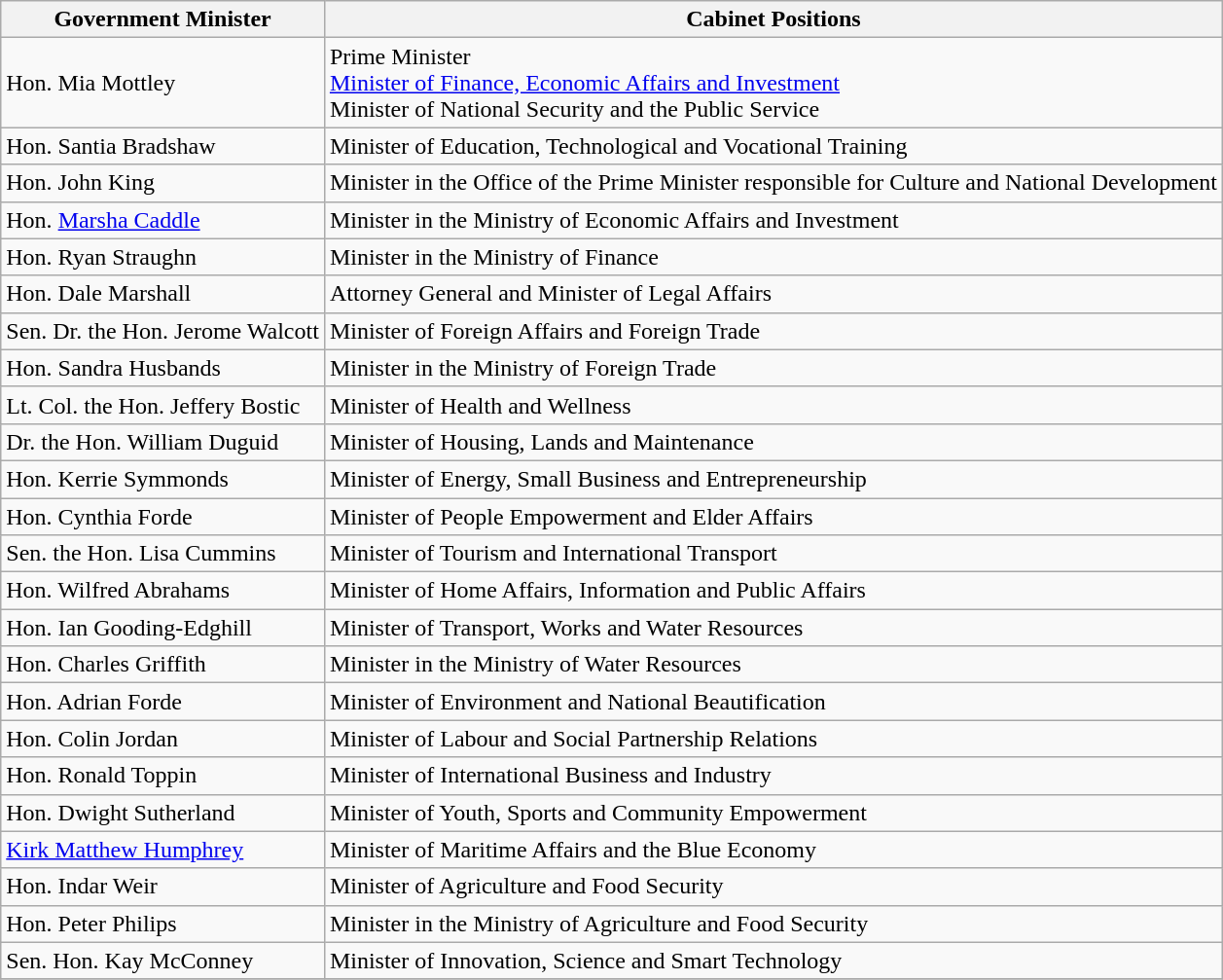<table class="wikitable">
<tr>
<th>Government Minister</th>
<th>Cabinet Positions</th>
</tr>
<tr>
<td>Hon. Mia Mottley</td>
<td>Prime Minister<br><a href='#'>Minister of Finance, Economic Affairs and Investment</a><br>Minister of National Security and the Public Service</td>
</tr>
<tr>
<td>Hon. Santia Bradshaw</td>
<td>Minister of Education, Technological and Vocational Training</td>
</tr>
<tr>
<td>Hon. John King</td>
<td>Minister in the Office of the Prime Minister responsible for Culture and National Development</td>
</tr>
<tr>
<td>Hon. <a href='#'>Marsha Caddle</a></td>
<td>Minister in the Ministry of Economic Affairs and Investment</td>
</tr>
<tr>
<td>Hon. Ryan Straughn</td>
<td>Minister in the Ministry of Finance</td>
</tr>
<tr>
<td>Hon. Dale Marshall</td>
<td>Attorney General and Minister of Legal Affairs</td>
</tr>
<tr>
<td>Sen. Dr. the Hon. Jerome Walcott</td>
<td>Minister of Foreign Affairs and Foreign Trade</td>
</tr>
<tr>
<td>Hon. Sandra Husbands</td>
<td>Minister in the Ministry of Foreign Trade</td>
</tr>
<tr>
<td>Lt. Col. the Hon. Jeffery Bostic</td>
<td>Minister of Health and Wellness</td>
</tr>
<tr>
<td>Dr. the Hon. William Duguid</td>
<td>Minister of Housing, Lands and Maintenance</td>
</tr>
<tr>
<td>Hon. Kerrie Symmonds</td>
<td>Minister of Energy, Small Business and Entrepreneurship</td>
</tr>
<tr>
<td>Hon. Cynthia Forde</td>
<td>Minister of People Empowerment and Elder Affairs</td>
</tr>
<tr>
<td>Sen. the Hon. Lisa Cummins</td>
<td>Minister of Tourism and International Transport</td>
</tr>
<tr>
<td>Hon. Wilfred Abrahams</td>
<td>Minister of Home Affairs, Information and Public Affairs</td>
</tr>
<tr>
<td>Hon. Ian Gooding-Edghill</td>
<td>Minister of Transport, Works and Water Resources</td>
</tr>
<tr>
<td>Hon. Charles Griffith</td>
<td>Minister in the Ministry of Water Resources</td>
</tr>
<tr>
<td>Hon. Adrian Forde</td>
<td>Minister of Environment and National Beautification</td>
</tr>
<tr>
<td>Hon. Colin Jordan</td>
<td>Minister of Labour and Social Partnership Relations</td>
</tr>
<tr>
<td>Hon. Ronald Toppin</td>
<td>Minister of International Business and Industry</td>
</tr>
<tr>
<td>Hon. Dwight Sutherland</td>
<td>Minister of Youth, Sports and Community Empowerment</td>
</tr>
<tr>
<td><a href='#'>Kirk Matthew Humphrey</a></td>
<td>Minister of Maritime Affairs and the Blue Economy</td>
</tr>
<tr>
<td>Hon. Indar Weir</td>
<td>Minister of Agriculture and Food Security</td>
</tr>
<tr>
<td>Hon. Peter Philips</td>
<td>Minister in the Ministry of Agriculture and Food Security</td>
</tr>
<tr>
<td>Sen. Hon. Kay McConney</td>
<td>Minister of Innovation, Science and Smart Technology</td>
</tr>
<tr>
</tr>
</table>
